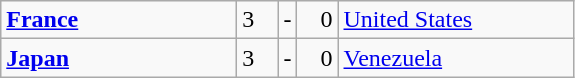<table class="wikitable">
<tr>
<td width=150> <strong><a href='#'>France</a></strong></td>
<td style="width:20px; text-align:left;">3</td>
<td>-</td>
<td style="width:20px; text-align:right;">0</td>
<td width=150> <a href='#'>United States</a></td>
</tr>
<tr>
<td> <strong><a href='#'>Japan</a></strong></td>
<td style="text-align:left;">3</td>
<td>-</td>
<td style="text-align:right;">0</td>
<td> <a href='#'>Venezuela</a></td>
</tr>
</table>
